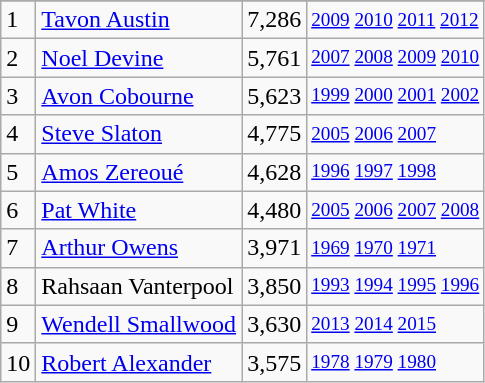<table class="wikitable">
<tr>
</tr>
<tr>
<td>1</td>
<td><a href='#'>Tavon Austin</a></td>
<td><abbr>7,286</abbr></td>
<td style="font-size:80%;"><a href='#'>2009</a> <a href='#'>2010</a> <a href='#'>2011</a> <a href='#'>2012</a></td>
</tr>
<tr>
<td>2</td>
<td><a href='#'>Noel Devine</a></td>
<td><abbr>5,761</abbr></td>
<td style="font-size:80%;"><a href='#'>2007</a> <a href='#'>2008</a> <a href='#'>2009</a> <a href='#'>2010</a></td>
</tr>
<tr>
<td>3</td>
<td><a href='#'>Avon Cobourne</a></td>
<td><abbr>5,623</abbr></td>
<td style="font-size:80%;"><a href='#'>1999</a> <a href='#'>2000</a> <a href='#'>2001</a> <a href='#'>2002</a></td>
</tr>
<tr>
<td>4</td>
<td><a href='#'>Steve Slaton</a></td>
<td><abbr>4,775</abbr></td>
<td style="font-size:80%;"><a href='#'>2005</a> <a href='#'>2006</a> <a href='#'>2007</a></td>
</tr>
<tr>
<td>5</td>
<td><a href='#'>Amos Zereoué</a></td>
<td><abbr>4,628</abbr></td>
<td style="font-size:80%;"><a href='#'>1996</a> <a href='#'>1997</a> <a href='#'>1998</a></td>
</tr>
<tr>
<td>6</td>
<td><a href='#'>Pat White</a></td>
<td><abbr>4,480</abbr></td>
<td style="font-size:80%;"><a href='#'>2005</a> <a href='#'>2006</a> <a href='#'>2007</a> <a href='#'>2008</a></td>
</tr>
<tr>
<td>7</td>
<td><a href='#'>Arthur Owens</a></td>
<td><abbr>3,971</abbr></td>
<td style="font-size:80%;"><a href='#'>1969</a> <a href='#'>1970</a> <a href='#'>1971</a></td>
</tr>
<tr>
<td>8</td>
<td>Rahsaan Vanterpool</td>
<td><abbr>3,850</abbr></td>
<td style="font-size:80%;"><a href='#'>1993</a> <a href='#'>1994</a> <a href='#'>1995</a> <a href='#'>1996</a></td>
</tr>
<tr>
<td>9</td>
<td><a href='#'>Wendell Smallwood</a></td>
<td><abbr>3,630</abbr></td>
<td style="font-size:80%;"><a href='#'>2013</a> <a href='#'>2014</a> <a href='#'>2015</a></td>
</tr>
<tr>
<td>10</td>
<td><a href='#'>Robert Alexander</a></td>
<td><abbr>3,575</abbr></td>
<td style="font-size:80%;"><a href='#'>1978</a> <a href='#'>1979</a> <a href='#'>1980</a></td>
</tr>
</table>
